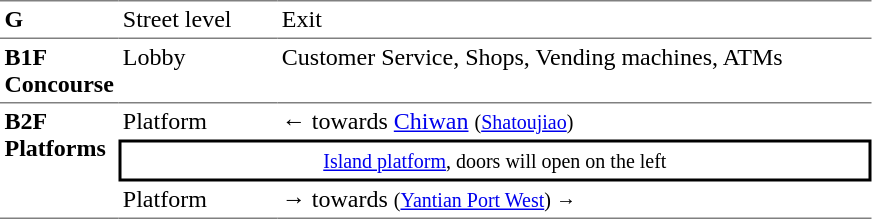<table table border=0 cellspacing=0 cellpadding=3>
<tr>
<td style="border-top:solid 1px gray;" width=50 valign=top><strong>G</strong></td>
<td style="border-top:solid 1px gray;" width=100 valign=top>Street level</td>
<td style="border-top:solid 1px gray;" width=390 valign=top>Exit</td>
</tr>
<tr>
<td style="border-bottom:solid 1px gray; border-top:solid 1px gray;" valign=top width=50><strong>B1F<br>Concourse</strong></td>
<td style="border-bottom:solid 1px gray; border-top:solid 1px gray;" valign=top width=100>Lobby</td>
<td style="border-bottom:solid 1px gray; border-top:solid 1px gray;" valign=top width=390>Customer Service, Shops, Vending machines, ATMs</td>
</tr>
<tr>
<td style="border-bottom:solid 1px gray;" rowspan="3" valign=top><strong>B2F<br>Platforms</strong></td>
<td>Platform</td>
<td>←  towards <a href='#'>Chiwan</a> <small>(<a href='#'>Shatoujiao</a>)</small></td>
</tr>
<tr>
<td style="border-right:solid 2px black;border-left:solid 2px black;border-top:solid 2px black;border-bottom:solid 2px black;text-align:center;" colspan=2><small><a href='#'>Island platform</a>, doors will open on the left</small></td>
</tr>
<tr>
<td style="border-bottom:solid 1px gray;">Platform</td>
<td style="border-bottom:solid 1px gray;"><span>→</span>  towards  <small>(<a href='#'>Yantian Port West</a>) →</small></td>
</tr>
</table>
